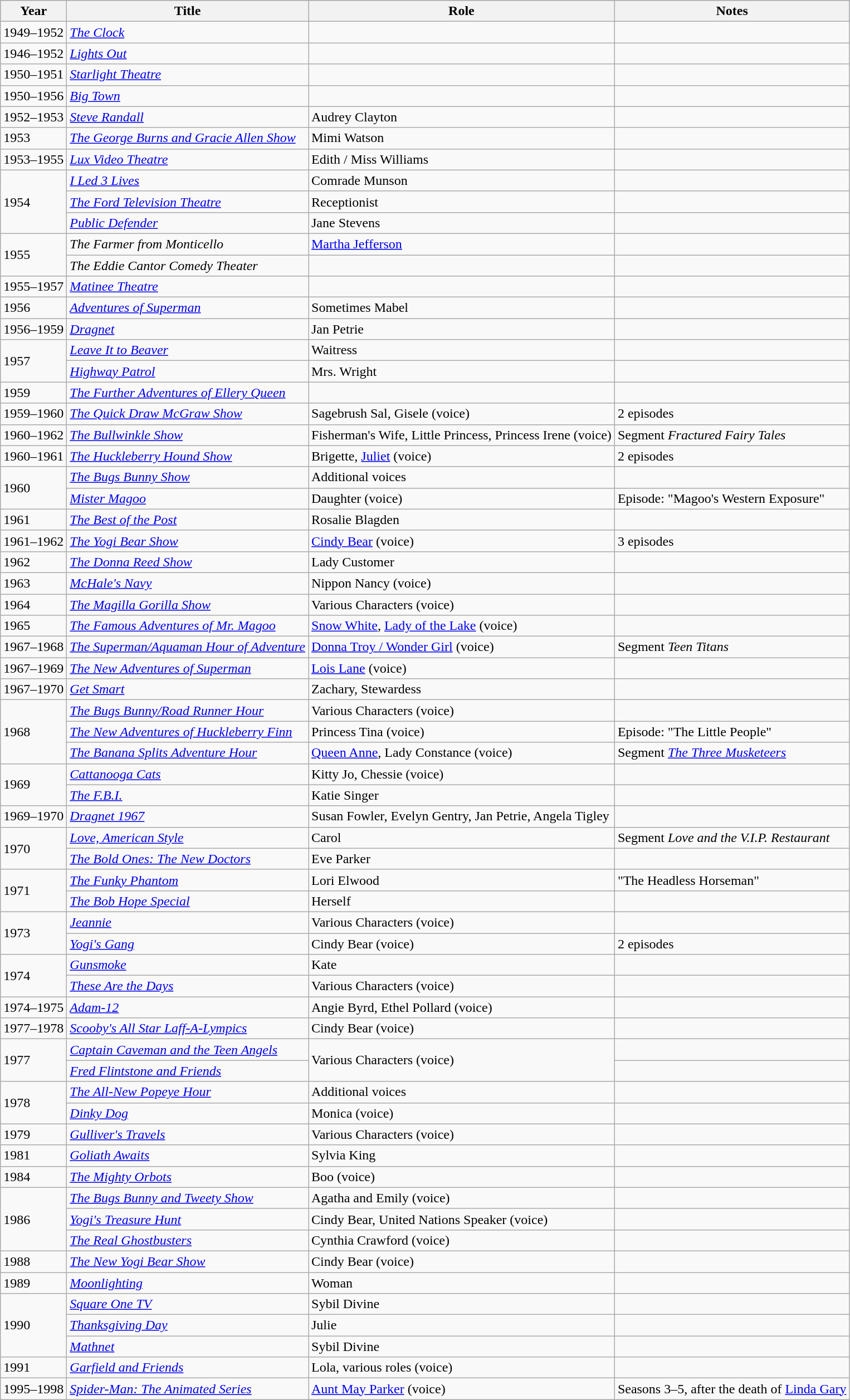<table class="wikitable">
<tr style="background:#b0c4de; text-aligb:center;">
<th>Year</th>
<th>Title</th>
<th>Role</th>
<th>Notes</th>
</tr>
<tr>
<td>1949–1952</td>
<td><em><a href='#'>The Clock</a></em></td>
<td></td>
<td></td>
</tr>
<tr>
<td>1946–1952</td>
<td><em><a href='#'>Lights Out</a></em></td>
<td></td>
<td></td>
</tr>
<tr>
<td>1950–1951</td>
<td><em><a href='#'>Starlight Theatre</a></em></td>
<td></td>
<td></td>
</tr>
<tr>
<td>1950–1956</td>
<td><em><a href='#'>Big Town</a></em></td>
<td></td>
<td></td>
</tr>
<tr>
<td>1952–1953</td>
<td><em><a href='#'>Steve Randall</a></em></td>
<td>Audrey Clayton</td>
<td></td>
</tr>
<tr>
<td>1953</td>
<td><em><a href='#'>The George Burns and Gracie Allen Show</a></em></td>
<td>Mimi Watson</td>
<td></td>
</tr>
<tr>
<td>1953–1955</td>
<td><em><a href='#'>Lux Video Theatre</a></em></td>
<td>Edith / Miss Williams</td>
<td></td>
</tr>
<tr>
<td rowspan="3">1954</td>
<td><em><a href='#'>I Led 3 Lives</a></em></td>
<td>Comrade Munson</td>
<td></td>
</tr>
<tr>
<td><em><a href='#'>The Ford Television Theatre</a></em></td>
<td>Receptionist</td>
<td></td>
</tr>
<tr>
<td><em><a href='#'>Public Defender</a></em></td>
<td>Jane Stevens</td>
<td></td>
</tr>
<tr>
<td rowspan="2">1955</td>
<td><em>The Farmer from Monticello</em></td>
<td><a href='#'>Martha Jefferson</a></td>
<td></td>
</tr>
<tr>
<td><em>The Eddie Cantor Comedy Theater</em></td>
<td></td>
<td></td>
</tr>
<tr>
<td>1955–1957</td>
<td><em><a href='#'>Matinee Theatre</a></em></td>
<td></td>
<td></td>
</tr>
<tr>
<td>1956</td>
<td><em><a href='#'>Adventures of Superman</a></em></td>
<td>Sometimes Mabel</td>
<td></td>
</tr>
<tr>
<td>1956–1959</td>
<td><em><a href='#'>Dragnet</a></em></td>
<td>Jan Petrie</td>
<td></td>
</tr>
<tr>
<td rowspan="2">1957</td>
<td><em><a href='#'>Leave It to Beaver</a></em></td>
<td>Waitress</td>
<td></td>
</tr>
<tr>
<td><em><a href='#'>Highway Patrol</a></em></td>
<td>Mrs. Wright</td>
<td></td>
</tr>
<tr>
<td>1959</td>
<td><em><a href='#'>The Further Adventures of Ellery Queen</a></em></td>
<td></td>
<td></td>
</tr>
<tr>
<td>1959–1960</td>
<td><em><a href='#'>The Quick Draw McGraw Show</a></em></td>
<td>Sagebrush Sal, Gisele (voice)</td>
<td>2 episodes</td>
</tr>
<tr>
<td>1960–1962</td>
<td><em><a href='#'>The Bullwinkle Show</a></em></td>
<td>Fisherman's Wife, Little Princess, Princess Irene (voice)</td>
<td>Segment <em>Fractured Fairy Tales</em></td>
</tr>
<tr>
<td>1960–1961</td>
<td><em><a href='#'>The Huckleberry Hound Show</a></em></td>
<td>Brigette, <a href='#'>Juliet</a> (voice)</td>
<td>2 episodes</td>
</tr>
<tr>
<td rowspan="2">1960</td>
<td><em><a href='#'>The Bugs Bunny Show</a></em></td>
<td>Additional voices</td>
<td></td>
</tr>
<tr>
<td><em><a href='#'>Mister Magoo</a></em></td>
<td>Daughter (voice)</td>
<td>Episode: "Magoo's Western Exposure"</td>
</tr>
<tr>
<td>1961</td>
<td><em><a href='#'>The Best of the Post</a></em></td>
<td>Rosalie Blagden</td>
<td></td>
</tr>
<tr>
<td>1961–1962</td>
<td><em><a href='#'>The Yogi Bear Show</a></em></td>
<td><a href='#'>Cindy Bear</a> (voice)</td>
<td>3 episodes</td>
</tr>
<tr>
<td>1962</td>
<td><em><a href='#'>The Donna Reed Show</a></em></td>
<td>Lady Customer</td>
<td></td>
</tr>
<tr>
<td>1963</td>
<td><em><a href='#'>McHale's Navy</a></em></td>
<td>Nippon Nancy (voice)</td>
<td></td>
</tr>
<tr>
<td>1964</td>
<td><em><a href='#'>The Magilla Gorilla Show</a></em></td>
<td>Various Characters (voice)</td>
<td></td>
</tr>
<tr>
<td>1965</td>
<td><em><a href='#'>The Famous Adventures of Mr. Magoo</a></em></td>
<td><a href='#'>Snow White</a>, <a href='#'>Lady of the Lake</a> (voice)</td>
<td></td>
</tr>
<tr>
<td>1967–1968</td>
<td><em><a href='#'>The Superman/Aquaman Hour of Adventure</a></em></td>
<td><a href='#'>Donna Troy / Wonder Girl</a> (voice)</td>
<td>Segment <em>Teen Titans</em></td>
</tr>
<tr>
<td>1967–1969</td>
<td><em><a href='#'>The New Adventures of Superman</a></em></td>
<td><a href='#'>Lois Lane</a> (voice)</td>
<td></td>
</tr>
<tr>
<td>1967–1970</td>
<td><em><a href='#'>Get Smart</a></em></td>
<td>Zachary, Stewardess</td>
<td></td>
</tr>
<tr>
<td rowspan="3">1968</td>
<td><em><a href='#'>The Bugs Bunny/Road Runner Hour</a></em></td>
<td>Various Characters (voice)</td>
<td></td>
</tr>
<tr>
<td><em><a href='#'>The New Adventures of Huckleberry Finn</a></em></td>
<td>Princess Tina (voice)</td>
<td>Episode: "The Little People"</td>
</tr>
<tr>
<td><em><a href='#'>The Banana Splits Adventure Hour</a></em></td>
<td><a href='#'>Queen Anne</a>, Lady Constance (voice)</td>
<td>Segment <em><a href='#'>The Three Musketeers</a></em></td>
</tr>
<tr>
<td rowspan="2">1969</td>
<td><em><a href='#'>Cattanooga Cats</a></em></td>
<td>Kitty Jo, Chessie (voice)</td>
<td></td>
</tr>
<tr>
<td><em><a href='#'>The F.B.I.</a></em></td>
<td>Katie Singer</td>
<td></td>
</tr>
<tr>
<td>1969–1970</td>
<td><em><a href='#'>Dragnet 1967</a></em></td>
<td>Susan Fowler, Evelyn Gentry, Jan Petrie, Angela Tigley</td>
<td></td>
</tr>
<tr>
<td rowspan="2">1970</td>
<td><em><a href='#'>Love, American Style</a></em></td>
<td>Carol</td>
<td>Segment <em>Love and the V.I.P. Restaurant</em></td>
</tr>
<tr>
<td><em><a href='#'>The Bold Ones: The New Doctors</a></em></td>
<td>Eve Parker</td>
<td></td>
</tr>
<tr>
<td rowspan="2">1971</td>
<td><em><a href='#'>The Funky Phantom</a></em></td>
<td>Lori Elwood</td>
<td>"The Headless Horseman"</td>
</tr>
<tr>
<td><em><a href='#'>The Bob Hope Special</a></em></td>
<td>Herself</td>
<td></td>
</tr>
<tr>
<td rowspan="2">1973</td>
<td><em><a href='#'>Jeannie</a></em></td>
<td>Various Characters (voice)</td>
<td></td>
</tr>
<tr>
<td><em><a href='#'>Yogi's Gang</a></em></td>
<td>Cindy Bear (voice)</td>
<td>2 episodes</td>
</tr>
<tr>
<td rowspan="2">1974</td>
<td><em><a href='#'>Gunsmoke</a></em></td>
<td>Kate</td>
<td></td>
</tr>
<tr>
<td><em><a href='#'>These Are the Days</a></em></td>
<td>Various Characters (voice)</td>
<td></td>
</tr>
<tr>
<td>1974–1975</td>
<td><em><a href='#'>Adam-12</a></em></td>
<td>Angie Byrd, Ethel Pollard (voice)</td>
<td></td>
</tr>
<tr>
<td>1977–1978</td>
<td><em><a href='#'>Scooby's All Star Laff-A-Lympics</a></em></td>
<td>Cindy Bear (voice)</td>
<td></td>
</tr>
<tr>
<td rowspan="2">1977</td>
<td><em><a href='#'>Captain Caveman and the Teen Angels</a></em></td>
<td rowspan="2">Various Characters (voice)</td>
<td></td>
</tr>
<tr>
<td><em><a href='#'>Fred Flintstone and Friends</a></em></td>
<td></td>
</tr>
<tr>
<td rowspan="2">1978</td>
<td><em><a href='#'>The All-New Popeye Hour</a></em></td>
<td>Additional voices</td>
<td></td>
</tr>
<tr>
<td><em><a href='#'>Dinky Dog</a></em></td>
<td>Monica (voice)</td>
<td></td>
</tr>
<tr>
<td>1979</td>
<td><em><a href='#'>Gulliver's Travels</a></em></td>
<td>Various Characters (voice)</td>
<td></td>
</tr>
<tr>
<td>1981</td>
<td><em><a href='#'>Goliath Awaits</a></em></td>
<td>Sylvia King</td>
<td></td>
</tr>
<tr>
<td>1984</td>
<td><em><a href='#'>The Mighty Orbots</a></em></td>
<td>Boo (voice)</td>
<td></td>
</tr>
<tr>
<td rowspan="3">1986</td>
<td><em><a href='#'>The Bugs Bunny and Tweety Show</a></em></td>
<td>Agatha and Emily (voice)</td>
<td></td>
</tr>
<tr>
<td><em><a href='#'>Yogi's Treasure Hunt</a></em></td>
<td>Cindy Bear, United Nations Speaker (voice)</td>
<td></td>
</tr>
<tr>
<td><em><a href='#'>The Real Ghostbusters</a></em></td>
<td>Cynthia Crawford (voice)</td>
<td></td>
</tr>
<tr>
<td>1988</td>
<td><em><a href='#'>The New Yogi Bear Show</a></em></td>
<td>Cindy Bear (voice)</td>
<td></td>
</tr>
<tr>
<td>1989</td>
<td><em><a href='#'>Moonlighting</a></em></td>
<td>Woman</td>
<td></td>
</tr>
<tr>
<td rowspan="3">1990</td>
<td><em><a href='#'>Square One TV</a></em></td>
<td>Sybil Divine</td>
<td></td>
</tr>
<tr>
<td><em><a href='#'>Thanksgiving Day</a></em></td>
<td>Julie</td>
<td></td>
</tr>
<tr>
<td><em><a href='#'>Mathnet</a></em></td>
<td>Sybil Divine</td>
<td></td>
</tr>
<tr>
<td>1991</td>
<td><em><a href='#'>Garfield and Friends</a></em></td>
<td>Lola, various roles (voice)</td>
<td></td>
</tr>
<tr>
<td>1995–1998</td>
<td><em><a href='#'>Spider-Man: The Animated Series</a></em></td>
<td><a href='#'>Aunt May Parker</a> (voice)</td>
<td>Seasons 3–5, after the death of <a href='#'>Linda Gary</a></td>
</tr>
</table>
